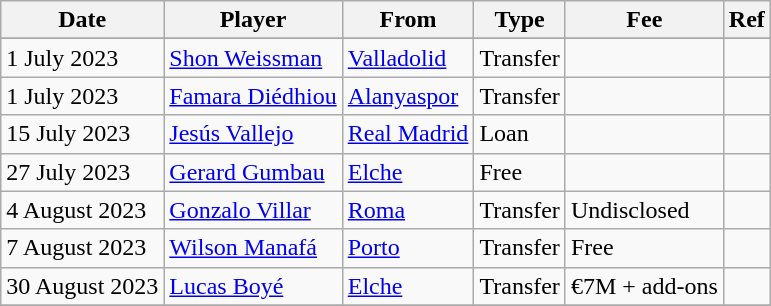<table class="wikitable">
<tr>
<th>Date</th>
<th>Player</th>
<th>From</th>
<th>Type</th>
<th>Fee</th>
<th>Ref</th>
</tr>
<tr>
</tr>
<tr>
<td>1 July 2023</td>
<td> <a href='#'>Shon Weissman</a></td>
<td><a href='#'>Valladolid</a></td>
<td>Transfer</td>
<td></td>
<td></td>
</tr>
<tr>
<td>1 July 2023</td>
<td> <a href='#'>Famara Diédhiou</a></td>
<td> <a href='#'>Alanyaspor</a></td>
<td>Transfer</td>
<td></td>
<td></td>
</tr>
<tr>
<td>15 July 2023</td>
<td> <a href='#'>Jesús Vallejo</a></td>
<td><a href='#'>Real Madrid</a></td>
<td>Loan</td>
<td></td>
<td></td>
</tr>
<tr>
<td>27 July 2023</td>
<td> <a href='#'>Gerard Gumbau</a></td>
<td><a href='#'>Elche</a></td>
<td>Free</td>
<td></td>
<td></td>
</tr>
<tr>
<td>4 August 2023</td>
<td> <a href='#'>Gonzalo Villar</a></td>
<td> <a href='#'>Roma</a></td>
<td>Transfer</td>
<td>Undisclosed</td>
<td></td>
</tr>
<tr>
<td>7 August 2023</td>
<td> <a href='#'>Wilson Manafá</a></td>
<td> <a href='#'>Porto</a></td>
<td>Transfer</td>
<td>Free</td>
<td></td>
</tr>
<tr>
<td>30 August 2023</td>
<td> <a href='#'>Lucas Boyé</a></td>
<td><a href='#'>Elche</a></td>
<td>Transfer</td>
<td>€7M + add-ons</td>
<td></td>
</tr>
<tr>
</tr>
</table>
